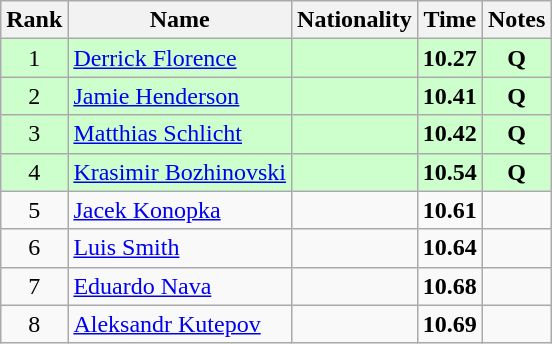<table class="wikitable sortable" style="text-align:center">
<tr>
<th>Rank</th>
<th>Name</th>
<th>Nationality</th>
<th>Time</th>
<th>Notes</th>
</tr>
<tr bgcolor=ccffcc>
<td>1</td>
<td align=left><a href='#'>Derrick Florence</a></td>
<td align=left></td>
<td><strong>10.27</strong></td>
<td><strong>Q</strong></td>
</tr>
<tr bgcolor=ccffcc>
<td>2</td>
<td align=left><a href='#'>Jamie Henderson</a></td>
<td align=left></td>
<td><strong>10.41</strong></td>
<td><strong>Q</strong></td>
</tr>
<tr bgcolor=ccffcc>
<td>3</td>
<td align=left><a href='#'>Matthias Schlicht</a></td>
<td align=left></td>
<td><strong>10.42</strong></td>
<td><strong>Q</strong></td>
</tr>
<tr bgcolor=ccffcc>
<td>4</td>
<td align=left><a href='#'>Krasimir Bozhinovski</a></td>
<td align=left></td>
<td><strong>10.54</strong></td>
<td><strong>Q</strong></td>
</tr>
<tr>
<td>5</td>
<td align=left><a href='#'>Jacek Konopka</a></td>
<td align=left></td>
<td><strong>10.61</strong></td>
<td></td>
</tr>
<tr>
<td>6</td>
<td align=left><a href='#'>Luis Smith</a></td>
<td align=left></td>
<td><strong>10.64</strong></td>
<td></td>
</tr>
<tr>
<td>7</td>
<td align=left><a href='#'>Eduardo Nava</a></td>
<td align=left></td>
<td><strong>10.68</strong></td>
<td></td>
</tr>
<tr>
<td>8</td>
<td align=left><a href='#'>Aleksandr Kutepov</a></td>
<td align=left></td>
<td><strong>10.69</strong></td>
<td></td>
</tr>
</table>
